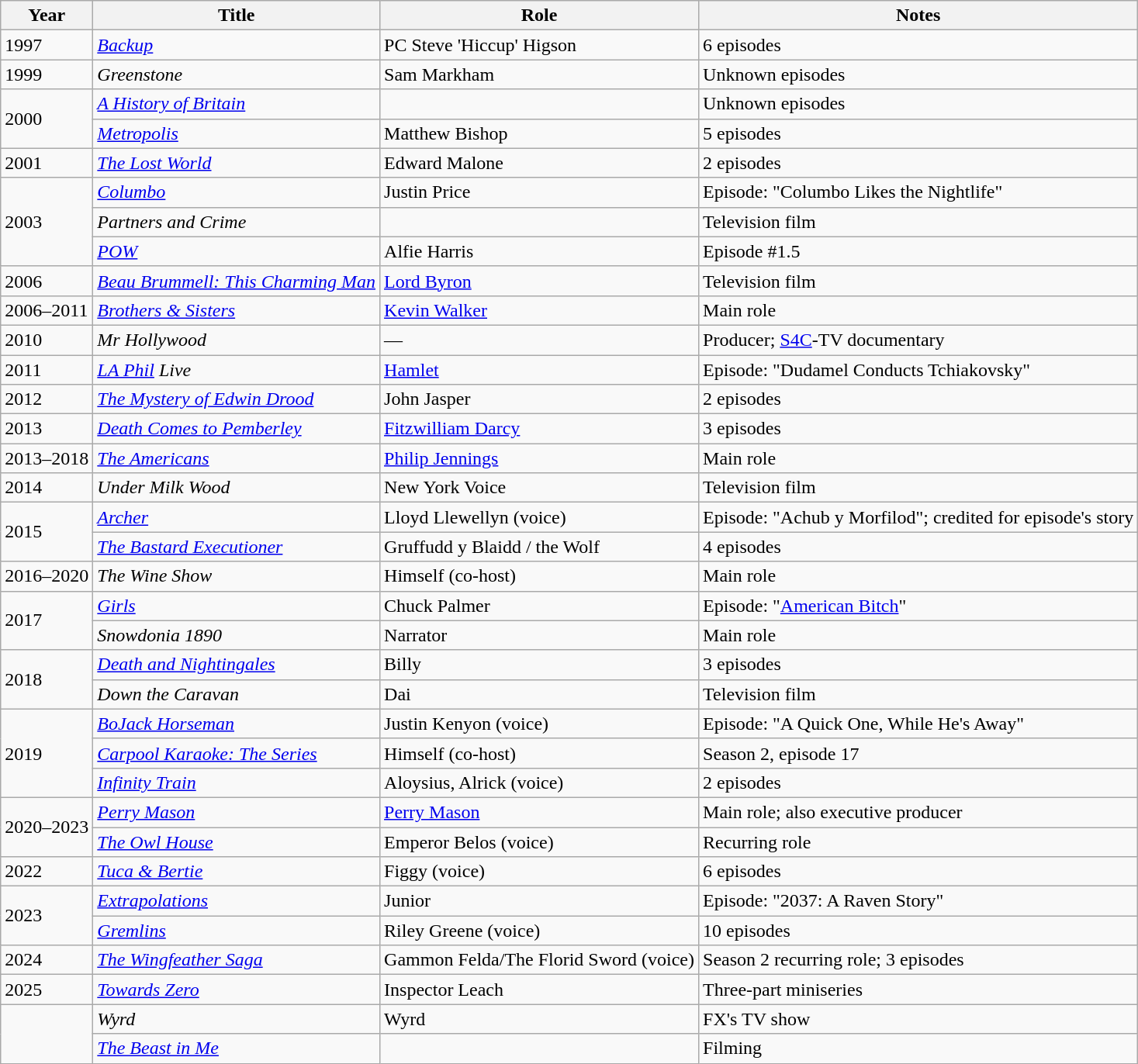<table class="wikitable sortable">
<tr>
<th>Year</th>
<th>Title</th>
<th>Role</th>
<th class="unsortable">Notes</th>
</tr>
<tr>
<td>1997</td>
<td><em><a href='#'>Backup</a></em></td>
<td>PC Steve 'Hiccup' Higson</td>
<td>6 episodes</td>
</tr>
<tr>
<td>1999</td>
<td><em>Greenstone</em></td>
<td>Sam Markham</td>
<td>Unknown episodes</td>
</tr>
<tr>
<td rowspan="2">2000</td>
<td data-sort-value="History of Britain, A"><em><a href='#'>A History of Britain</a></em></td>
<td></td>
<td>Unknown episodes</td>
</tr>
<tr>
<td><em><a href='#'>Metropolis</a></em></td>
<td>Matthew Bishop</td>
<td>5 episodes</td>
</tr>
<tr>
<td>2001</td>
<td data-sort-value="Lost World, The"><em><a href='#'>The Lost World</a></em></td>
<td>Edward Malone</td>
<td>2 episodes</td>
</tr>
<tr>
<td rowspan="3">2003</td>
<td><em><a href='#'>Columbo</a></em></td>
<td>Justin Price</td>
<td>Episode: "Columbo Likes the Nightlife"</td>
</tr>
<tr>
<td><em>Partners and Crime</em></td>
<td></td>
<td>Television film</td>
</tr>
<tr>
<td><em><a href='#'>POW</a></em></td>
<td>Alfie Harris</td>
<td>Episode #1.5</td>
</tr>
<tr>
<td>2006</td>
<td><em><a href='#'>Beau Brummell: This Charming Man</a></em></td>
<td><a href='#'>Lord Byron</a></td>
<td>Television film</td>
</tr>
<tr>
<td>2006–2011</td>
<td><em><a href='#'>Brothers & Sisters</a></em></td>
<td><a href='#'>Kevin Walker</a></td>
<td>Main role</td>
</tr>
<tr>
<td>2010</td>
<td><em>Mr Hollywood</em></td>
<td>—</td>
<td>Producer; <a href='#'>S4C</a>-TV documentary</td>
</tr>
<tr>
<td>2011</td>
<td><em><a href='#'>LA Phil</a> Live</em></td>
<td><a href='#'>Hamlet</a></td>
<td>Episode: "Dudamel Conducts Tchiakovsky"</td>
</tr>
<tr>
<td>2012</td>
<td data-sort-value="Mystery of Edwin Drood, The"><em><a href='#'>The Mystery of Edwin Drood</a></em></td>
<td>John Jasper</td>
<td>2 episodes</td>
</tr>
<tr>
<td>2013</td>
<td><em><a href='#'>Death Comes to Pemberley</a></em></td>
<td><a href='#'>Fitzwilliam Darcy</a></td>
<td>3 episodes</td>
</tr>
<tr>
<td>2013–2018</td>
<td data-sort-value="Americans, The"><em><a href='#'>The Americans</a></em></td>
<td><a href='#'>Philip Jennings</a></td>
<td>Main role</td>
</tr>
<tr>
<td>2014</td>
<td><em>Under Milk Wood</em></td>
<td>New York Voice</td>
<td>Television film</td>
</tr>
<tr>
<td rowspan="2">2015</td>
<td><em><a href='#'>Archer</a></em></td>
<td>Lloyd Llewellyn (voice)</td>
<td>Episode: "Achub y Morfilod"; credited for episode's story</td>
</tr>
<tr>
<td data-sort-value="Bastard Executioner, The"><em><a href='#'>The Bastard Executioner</a></em></td>
<td>Gruffudd y Blaidd / the Wolf</td>
<td>4 episodes</td>
</tr>
<tr>
<td>2016–2020</td>
<td data-sort-value="Wine Show, The"><em>The Wine Show</em></td>
<td>Himself (co-host)</td>
<td>Main role</td>
</tr>
<tr>
<td rowspan="2">2017</td>
<td><em><a href='#'>Girls</a></em></td>
<td>Chuck Palmer</td>
<td>Episode: "<a href='#'>American Bitch</a>"</td>
</tr>
<tr>
<td><em>Snowdonia 1890</em></td>
<td>Narrator</td>
<td>Main role</td>
</tr>
<tr>
<td rowspan="2">2018</td>
<td><em><a href='#'>Death and Nightingales</a></em></td>
<td>Billy</td>
<td>3 episodes</td>
</tr>
<tr>
<td><em>Down the Caravan</em></td>
<td>Dai</td>
<td>Television film</td>
</tr>
<tr>
<td rowspan="3">2019</td>
<td><em><a href='#'>BoJack Horseman</a></em></td>
<td>Justin Kenyon (voice)</td>
<td>Episode: "A Quick One, While He's Away"</td>
</tr>
<tr>
<td><em><a href='#'>Carpool Karaoke: The Series</a></em></td>
<td>Himself (co-host)</td>
<td>Season 2, episode 17</td>
</tr>
<tr>
<td><em><a href='#'>Infinity Train</a></em></td>
<td>Aloysius, Alrick (voice)</td>
<td>2 episodes</td>
</tr>
<tr>
<td rowspan="2">2020–2023</td>
<td><em><a href='#'>Perry Mason</a></em></td>
<td><a href='#'>Perry Mason</a></td>
<td>Main role; also executive producer</td>
</tr>
<tr>
<td data-sort-value="Owl House, The"><em><a href='#'>The Owl House</a></em></td>
<td>Emperor Belos (voice)</td>
<td>Recurring role</td>
</tr>
<tr>
<td>2022</td>
<td><em><a href='#'>Tuca & Bertie</a></em></td>
<td>Figgy (voice)</td>
<td>6 episodes</td>
</tr>
<tr>
<td rowspan="2">2023</td>
<td><em><a href='#'>Extrapolations</a></em></td>
<td>Junior</td>
<td>Episode: "2037: A Raven Story"</td>
</tr>
<tr>
<td><em><a href='#'>Gremlins</a></em></td>
<td>Riley Greene (voice)</td>
<td>10 episodes</td>
</tr>
<tr>
<td>2024</td>
<td><em><a href='#'>The Wingfeather Saga</a></em></td>
<td>Gammon Felda/The Florid Sword (voice)</td>
<td>Season 2 recurring role; 3 episodes</td>
</tr>
<tr>
<td>2025</td>
<td><em><a href='#'>Towards Zero</a></em></td>
<td>Inspector Leach</td>
<td>Three-part miniseries</td>
</tr>
<tr>
<td rowspan="2"></td>
<td><em>Wyrd</em></td>
<td>Wyrd</td>
<td>FX's TV show</td>
</tr>
<tr>
<td><em><a href='#'>The Beast in Me</a></em></td>
<td></td>
<td>Filming</td>
</tr>
</table>
